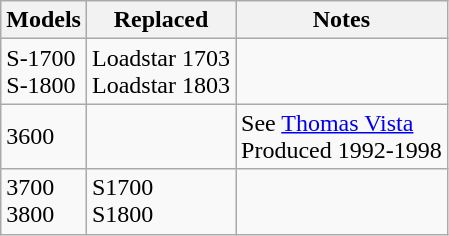<table class="wikitable">
<tr>
<th>Models</th>
<th>Replaced</th>
<th>Notes</th>
</tr>
<tr>
<td>S-1700<br>S-1800</td>
<td>Loadstar 1703<br>Loadstar 1803</td>
<td></td>
</tr>
<tr>
<td>3600</td>
<td></td>
<td>See <a href='#'>Thomas Vista</a><br>Produced 1992-1998</td>
</tr>
<tr>
<td>3700<br>3800</td>
<td>S1700<br>S1800</td>
<td></td>
</tr>
</table>
